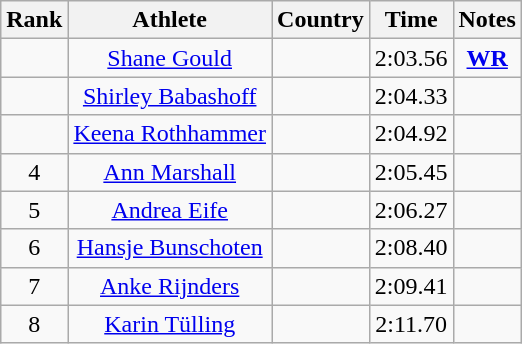<table class="wikitable sortable" style="text-align:center">
<tr>
<th>Rank</th>
<th>Athlete</th>
<th>Country</th>
<th>Time</th>
<th>Notes</th>
</tr>
<tr>
<td></td>
<td><a href='#'>Shane Gould</a></td>
<td align=left></td>
<td>2:03.56</td>
<td><strong><a href='#'>WR</a></strong></td>
</tr>
<tr>
<td></td>
<td><a href='#'>Shirley Babashoff</a></td>
<td align=left></td>
<td>2:04.33</td>
<td><strong>  </strong></td>
</tr>
<tr>
<td></td>
<td><a href='#'>Keena Rothhammer</a></td>
<td align=left></td>
<td>2:04.92</td>
<td><strong> </strong></td>
</tr>
<tr>
<td>4</td>
<td><a href='#'>Ann Marshall</a></td>
<td align=left></td>
<td>2:05.45</td>
<td><strong> </strong></td>
</tr>
<tr>
<td>5</td>
<td><a href='#'>Andrea Eife</a></td>
<td align=left></td>
<td>2:06.27</td>
<td><strong> </strong></td>
</tr>
<tr>
<td>6</td>
<td><a href='#'>Hansje Bunschoten</a></td>
<td align=left></td>
<td>2:08.40</td>
<td><strong> </strong></td>
</tr>
<tr>
<td>7</td>
<td><a href='#'>Anke Rijnders</a></td>
<td align=left></td>
<td>2:09.41</td>
<td><strong> </strong></td>
</tr>
<tr>
<td>8</td>
<td><a href='#'>Karin Tülling</a></td>
<td align=left></td>
<td>2:11.70</td>
<td><strong> </strong></td>
</tr>
</table>
